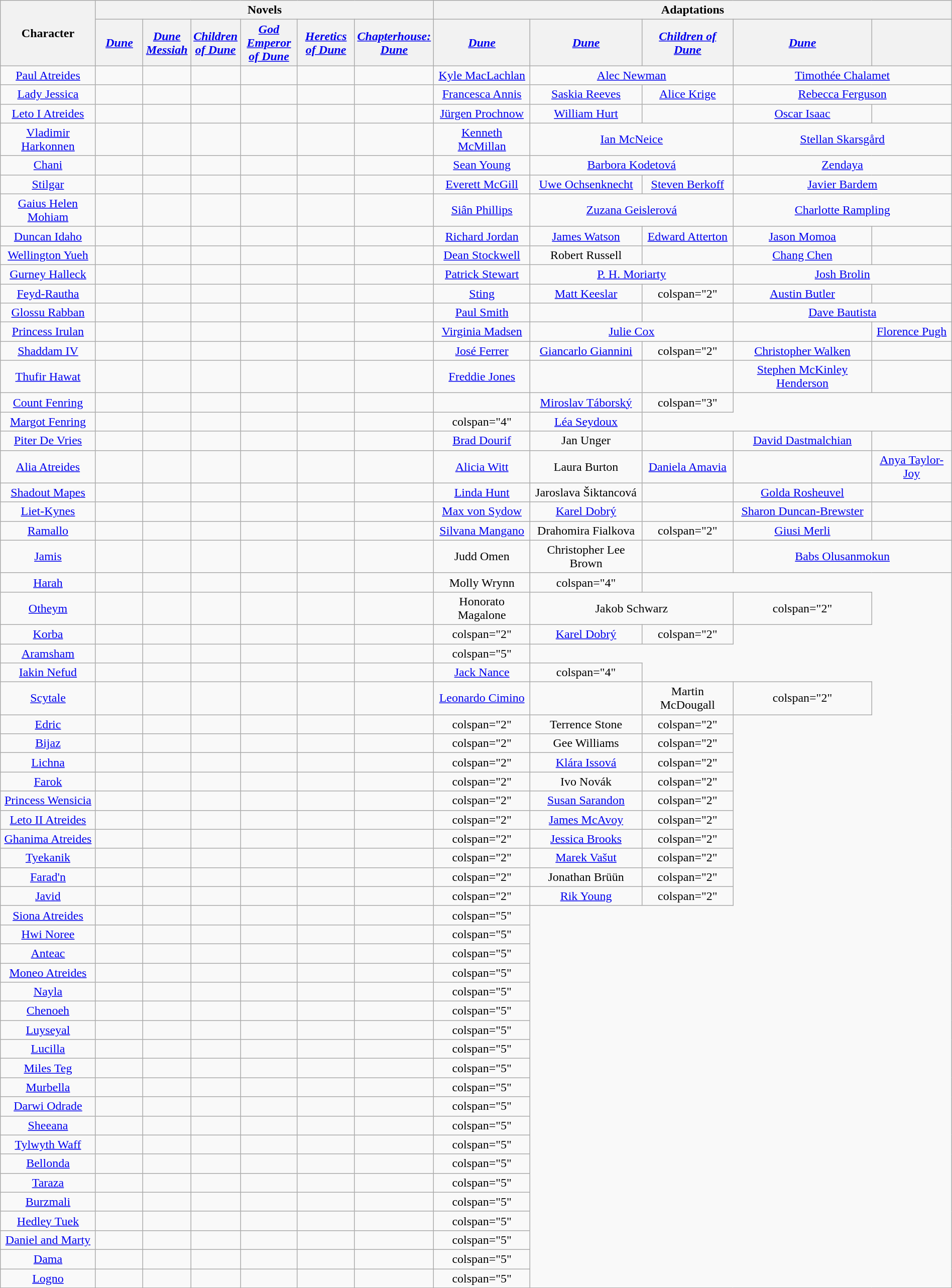<table class="wikitable plainrowheaders" width="100%" style="text-align:center">
<tr>
<th rowspan="2" style="width:10%;">Character</th>
<th colspan="6">Novels</th>
<th colspan="5">Adaptations</th>
</tr>
<tr>
<th style="width:5%;" ><em><a href='#'>Dune</a></em> <br> </th>
<th style="width:5%;" ><em><a href='#'>Dune Messiah</a></em> <br> </th>
<th style="width:5%;" ><em><a href='#'>Children of Dune</a></em> <br> </th>
<th style="width:6%;" ><em><a href='#'>God Emperor of Dune</a></em> <br> </th>
<th style="width:6%;" ><em><a href='#'>Heretics of Dune</a></em> <br> </th>
<th style="width:7%;" ><em><a href='#'>Chapterhouse: Dune</a></em> <br> </th>
<th><em><a href='#'>Dune</a></em> <br> </th>
<th><em><a href='#'>Dune</a></em> <br> </th>
<th><em><a href='#'>Children of Dune</a></em>  <br> </th>
<th><em><a href='#'>Dune</a></em> <br> </th>
<th> <br> </th>
</tr>
<tr>
<td><a href='#'>Paul Atreides</a></td>
<td></td>
<td></td>
<td></td>
<td></td>
<td></td>
<td></td>
<td><a href='#'>Kyle MacLachlan</a></td>
<td colspan="2"><a href='#'>Alec Newman</a></td>
<td colspan="2"><a href='#'>Timothée Chalamet</a></td>
</tr>
<tr>
<td><a href='#'>Lady Jessica</a></td>
<td></td>
<td></td>
<td></td>
<td></td>
<td></td>
<td></td>
<td><a href='#'>Francesca Annis</a></td>
<td><a href='#'>Saskia Reeves</a></td>
<td><a href='#'>Alice Krige</a></td>
<td colspan="2"><a href='#'>Rebecca Ferguson</a></td>
</tr>
<tr>
<td><a href='#'>Leto I Atreides</a></td>
<td></td>
<td></td>
<td></td>
<td></td>
<td></td>
<td></td>
<td><a href='#'>Jürgen Prochnow</a></td>
<td><a href='#'>William Hurt</a></td>
<td> </td>
<td><a href='#'>Oscar Isaac</a></td>
<td> </td>
</tr>
<tr>
<td><a href='#'>Vladimir Harkonnen</a></td>
<td></td>
<td></td>
<td></td>
<td></td>
<td></td>
<td></td>
<td><a href='#'>Kenneth McMillan</a></td>
<td colspan="2"><a href='#'>Ian McNeice</a></td>
<td colspan="2"><a href='#'>Stellan Skarsgård</a></td>
</tr>
<tr>
<td><a href='#'>Chani</a></td>
<td></td>
<td></td>
<td></td>
<td></td>
<td></td>
<td></td>
<td><a href='#'>Sean Young</a></td>
<td colspan="2"><a href='#'>Barbora Kodetová</a></td>
<td colspan="2"><a href='#'>Zendaya</a></td>
</tr>
<tr>
<td><a href='#'>Stilgar</a></td>
<td></td>
<td></td>
<td></td>
<td></td>
<td></td>
<td></td>
<td><a href='#'>Everett McGill</a></td>
<td><a href='#'>Uwe Ochsenknecht</a></td>
<td><a href='#'>Steven Berkoff</a></td>
<td colspan="2"><a href='#'>Javier Bardem</a></td>
</tr>
<tr>
<td><a href='#'>Gaius Helen Mohiam</a></td>
<td></td>
<td></td>
<td></td>
<td></td>
<td></td>
<td></td>
<td><a href='#'>Siân Phillips</a></td>
<td colspan="2"><a href='#'>Zuzana Geislerová</a></td>
<td colspan="2"><a href='#'>Charlotte Rampling</a></td>
</tr>
<tr>
<td><a href='#'>Duncan Idaho</a></td>
<td></td>
<td></td>
<td></td>
<td></td>
<td></td>
<td></td>
<td><a href='#'>Richard Jordan</a></td>
<td><a href='#'>James Watson</a></td>
<td><a href='#'>Edward Atterton</a></td>
<td><a href='#'>Jason Momoa</a></td>
<td> </td>
</tr>
<tr>
<td><a href='#'>Wellington Yueh</a></td>
<td></td>
<td></td>
<td></td>
<td></td>
<td></td>
<td></td>
<td><a href='#'>Dean Stockwell</a></td>
<td>Robert Russell</td>
<td> </td>
<td><a href='#'>Chang Chen</a></td>
<td> </td>
</tr>
<tr>
<td><a href='#'>Gurney Halleck</a></td>
<td></td>
<td></td>
<td></td>
<td></td>
<td></td>
<td></td>
<td><a href='#'>Patrick Stewart</a></td>
<td colspan="2"><a href='#'>P. H. Moriarty</a></td>
<td colspan="2"><a href='#'>Josh Brolin</a></td>
</tr>
<tr>
<td><a href='#'>Feyd-Rautha</a></td>
<td></td>
<td></td>
<td></td>
<td></td>
<td></td>
<td></td>
<td><a href='#'>Sting</a></td>
<td><a href='#'>Matt Keeslar</a></td>
<td>colspan="2"  </td>
<td><a href='#'>Austin Butler</a></td>
</tr>
<tr>
<td><a href='#'>Glossu Rabban</a></td>
<td></td>
<td></td>
<td></td>
<td></td>
<td></td>
<td></td>
<td><a href='#'>Paul Smith</a></td>
<td></td>
<td> </td>
<td colspan="2"><a href='#'>Dave Bautista</a></td>
</tr>
<tr>
<td><a href='#'>Princess Irulan</a></td>
<td></td>
<td></td>
<td></td>
<td></td>
<td></td>
<td></td>
<td><a href='#'>Virginia Madsen</a></td>
<td colspan="2"><a href='#'>Julie Cox</a></td>
<td> </td>
<td><a href='#'>Florence Pugh</a></td>
</tr>
<tr>
<td><a href='#'>Shaddam IV</a></td>
<td></td>
<td></td>
<td></td>
<td></td>
<td></td>
<td></td>
<td><a href='#'>José Ferrer</a></td>
<td><a href='#'>Giancarlo Giannini</a></td>
<td>colspan="2"  </td>
<td><a href='#'>Christopher Walken</a></td>
</tr>
<tr>
<td><a href='#'>Thufir Hawat</a></td>
<td></td>
<td></td>
<td></td>
<td></td>
<td></td>
<td></td>
<td><a href='#'>Freddie Jones</a></td>
<td></td>
<td> </td>
<td colspan="1"><a href='#'>Stephen McKinley Henderson</a></td>
<td> </td>
</tr>
<tr>
<td><a href='#'>Count Fenring</a></td>
<td></td>
<td></td>
<td></td>
<td></td>
<td></td>
<td></td>
<td> </td>
<td><a href='#'>Miroslav Táborský</a></td>
<td>colspan="3"  </td>
</tr>
<tr>
<td><a href='#'>Margot Fenring</a></td>
<td></td>
<td></td>
<td></td>
<td></td>
<td></td>
<td></td>
<td>colspan="4"  </td>
<td><a href='#'>Léa Seydoux</a></td>
</tr>
<tr>
<td><a href='#'>Piter De Vries</a></td>
<td></td>
<td></td>
<td></td>
<td></td>
<td></td>
<td></td>
<td><a href='#'>Brad Dourif</a></td>
<td>Jan Unger</td>
<td> </td>
<td><a href='#'>David Dastmalchian</a></td>
<td> </td>
</tr>
<tr>
<td><a href='#'>Alia Atreides</a></td>
<td></td>
<td></td>
<td></td>
<td></td>
<td></td>
<td></td>
<td><a href='#'>Alicia Witt</a></td>
<td>Laura Burton</td>
<td><a href='#'>Daniela Amavia</a></td>
<td> </td>
<td><a href='#'>Anya Taylor-Joy</a></td>
</tr>
<tr>
<td><a href='#'>Shadout Mapes</a></td>
<td></td>
<td></td>
<td></td>
<td></td>
<td></td>
<td></td>
<td><a href='#'>Linda Hunt</a></td>
<td>Jaroslava Šiktancová</td>
<td> </td>
<td><a href='#'>Golda Rosheuvel</a></td>
<td> </td>
</tr>
<tr>
<td><a href='#'>Liet-Kynes</a></td>
<td></td>
<td></td>
<td></td>
<td></td>
<td></td>
<td></td>
<td><a href='#'>Max von Sydow</a></td>
<td><a href='#'>Karel Dobrý</a></td>
<td> </td>
<td><a href='#'>Sharon Duncan-Brewster</a></td>
<td> </td>
</tr>
<tr>
<td><a href='#'>Ramallo</a></td>
<td></td>
<td></td>
<td></td>
<td></td>
<td></td>
<td></td>
<td><a href='#'>Silvana Mangano</a></td>
<td>Drahomira Fialkova</td>
<td>colspan="2"  </td>
<td><a href='#'>Giusi Merli</a></td>
</tr>
<tr>
<td><a href='#'>Jamis</a></td>
<td></td>
<td></td>
<td></td>
<td></td>
<td></td>
<td></td>
<td>Judd Omen</td>
<td>Christopher Lee Brown</td>
<td> </td>
<td colspan="2"><a href='#'>Babs Olusanmokun</a></td>
</tr>
<tr>
<td><a href='#'>Harah</a></td>
<td></td>
<td></td>
<td></td>
<td></td>
<td></td>
<td></td>
<td>Molly Wrynn</td>
<td>colspan="4"  </td>
</tr>
<tr>
<td><a href='#'>Otheym</a></td>
<td></td>
<td></td>
<td></td>
<td></td>
<td></td>
<td></td>
<td>Honorato Magalone</td>
<td colspan="2">Jakob Schwarz</td>
<td>colspan="2"  </td>
</tr>
<tr>
<td><a href='#'>Korba</a></td>
<td></td>
<td></td>
<td></td>
<td></td>
<td></td>
<td></td>
<td>colspan="2"  </td>
<td><a href='#'>Karel Dobrý</a></td>
<td>colspan="2"  </td>
</tr>
<tr>
<td><a href='#'>Aramsham</a></td>
<td></td>
<td></td>
<td></td>
<td></td>
<td></td>
<td></td>
<td>colspan="5" </td>
</tr>
<tr>
<td><a href='#'>Iakin Nefud</a></td>
<td></td>
<td></td>
<td></td>
<td></td>
<td></td>
<td></td>
<td><a href='#'>Jack Nance</a></td>
<td>colspan="4"  </td>
</tr>
<tr>
<td><a href='#'>Scytale</a></td>
<td></td>
<td></td>
<td></td>
<td></td>
<td></td>
<td></td>
<td><a href='#'>Leonardo Cimino</a></td>
<td> </td>
<td>Martin McDougall</td>
<td>colspan="2"  </td>
</tr>
<tr>
<td><a href='#'>Edric</a></td>
<td></td>
<td></td>
<td></td>
<td></td>
<td></td>
<td></td>
<td>colspan="2"  </td>
<td>Terrence Stone</td>
<td>colspan="2"  </td>
</tr>
<tr>
<td><a href='#'>Bijaz</a></td>
<td></td>
<td></td>
<td></td>
<td></td>
<td></td>
<td></td>
<td>colspan="2"  </td>
<td>Gee Williams</td>
<td>colspan="2"  </td>
</tr>
<tr>
<td><a href='#'>Lichna</a></td>
<td></td>
<td></td>
<td></td>
<td></td>
<td></td>
<td></td>
<td>colspan="2"  </td>
<td><a href='#'>Klára Issová</a></td>
<td>colspan="2"  </td>
</tr>
<tr>
<td><a href='#'>Farok</a></td>
<td></td>
<td></td>
<td></td>
<td></td>
<td></td>
<td></td>
<td>colspan="2"  </td>
<td>Ivo Novák</td>
<td>colspan="2"  </td>
</tr>
<tr>
<td><a href='#'>Princess Wensicia</a></td>
<td></td>
<td></td>
<td></td>
<td></td>
<td></td>
<td></td>
<td>colspan="2"  </td>
<td><a href='#'>Susan Sarandon</a></td>
<td>colspan="2"  </td>
</tr>
<tr>
<td><a href='#'>Leto II Atreides</a></td>
<td></td>
<td></td>
<td></td>
<td></td>
<td></td>
<td></td>
<td>colspan="2"  </td>
<td><a href='#'>James McAvoy</a></td>
<td>colspan="2"  </td>
</tr>
<tr>
<td><a href='#'>Ghanima Atreides</a></td>
<td></td>
<td></td>
<td></td>
<td></td>
<td></td>
<td></td>
<td>colspan="2"  </td>
<td><a href='#'>Jessica Brooks</a></td>
<td>colspan="2"  </td>
</tr>
<tr>
<td><a href='#'>Tyekanik</a></td>
<td></td>
<td></td>
<td></td>
<td></td>
<td></td>
<td></td>
<td>colspan="2"  </td>
<td><a href='#'>Marek Vašut</a></td>
<td>colspan="2"  </td>
</tr>
<tr>
<td><a href='#'>Farad'n</a></td>
<td></td>
<td></td>
<td></td>
<td></td>
<td></td>
<td></td>
<td>colspan="2"  </td>
<td>Jonathan Brüün</td>
<td>colspan="2"  </td>
</tr>
<tr>
<td><a href='#'>Javid</a></td>
<td></td>
<td></td>
<td></td>
<td></td>
<td></td>
<td></td>
<td>colspan="2"  </td>
<td><a href='#'>Rik Young</a></td>
<td>colspan="2"  </td>
</tr>
<tr>
<td><a href='#'>Siona Atreides</a></td>
<td></td>
<td></td>
<td></td>
<td></td>
<td></td>
<td></td>
<td>colspan="5" </td>
</tr>
<tr>
<td><a href='#'>Hwi Noree</a></td>
<td></td>
<td></td>
<td></td>
<td></td>
<td></td>
<td></td>
<td>colspan="5" </td>
</tr>
<tr>
<td><a href='#'>Anteac</a></td>
<td></td>
<td></td>
<td></td>
<td></td>
<td></td>
<td></td>
<td>colspan="5" </td>
</tr>
<tr>
<td><a href='#'>Moneo Atreides</a></td>
<td></td>
<td></td>
<td></td>
<td></td>
<td></td>
<td></td>
<td>colspan="5" </td>
</tr>
<tr>
<td><a href='#'>Nayla</a></td>
<td></td>
<td></td>
<td></td>
<td></td>
<td></td>
<td></td>
<td>colspan="5" </td>
</tr>
<tr>
<td><a href='#'>Chenoeh</a></td>
<td></td>
<td></td>
<td></td>
<td></td>
<td></td>
<td></td>
<td>colspan="5" </td>
</tr>
<tr>
<td><a href='#'>Luyseyal</a></td>
<td></td>
<td></td>
<td></td>
<td></td>
<td></td>
<td></td>
<td>colspan="5" </td>
</tr>
<tr>
<td><a href='#'>Lucilla</a></td>
<td></td>
<td></td>
<td></td>
<td></td>
<td></td>
<td></td>
<td>colspan="5" </td>
</tr>
<tr>
<td><a href='#'>Miles Teg</a></td>
<td></td>
<td></td>
<td></td>
<td></td>
<td></td>
<td></td>
<td>colspan="5" </td>
</tr>
<tr>
<td><a href='#'>Murbella</a></td>
<td></td>
<td></td>
<td></td>
<td></td>
<td></td>
<td></td>
<td>colspan="5" </td>
</tr>
<tr>
<td><a href='#'>Darwi Odrade</a></td>
<td></td>
<td></td>
<td></td>
<td></td>
<td></td>
<td></td>
<td>colspan="5" </td>
</tr>
<tr>
<td><a href='#'>Sheeana</a></td>
<td></td>
<td></td>
<td></td>
<td></td>
<td></td>
<td></td>
<td>colspan="5" </td>
</tr>
<tr>
<td><a href='#'>Tylwyth Waff</a></td>
<td></td>
<td></td>
<td></td>
<td></td>
<td></td>
<td></td>
<td>colspan="5" </td>
</tr>
<tr>
<td><a href='#'>Bellonda</a></td>
<td></td>
<td></td>
<td></td>
<td></td>
<td></td>
<td></td>
<td>colspan="5" </td>
</tr>
<tr>
<td><a href='#'>Taraza</a></td>
<td></td>
<td></td>
<td></td>
<td></td>
<td></td>
<td></td>
<td>colspan="5" </td>
</tr>
<tr>
<td><a href='#'>Burzmali</a></td>
<td></td>
<td></td>
<td></td>
<td></td>
<td></td>
<td></td>
<td>colspan="5" </td>
</tr>
<tr>
<td><a href='#'>Hedley Tuek</a></td>
<td></td>
<td></td>
<td></td>
<td></td>
<td></td>
<td></td>
<td>colspan="5" </td>
</tr>
<tr>
<td><a href='#'>Daniel and Marty</a></td>
<td></td>
<td></td>
<td></td>
<td></td>
<td></td>
<td></td>
<td>colspan="5" </td>
</tr>
<tr>
<td><a href='#'>Dama</a></td>
<td></td>
<td></td>
<td></td>
<td></td>
<td></td>
<td></td>
<td>colspan="5" </td>
</tr>
<tr>
<td><a href='#'>Logno</a></td>
<td></td>
<td></td>
<td></td>
<td></td>
<td></td>
<td></td>
<td>colspan="5" </td>
</tr>
</table>
